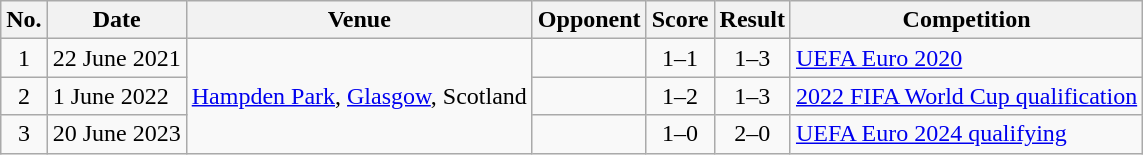<table class="wikitable sortable">
<tr>
<th scope="col">No.</th>
<th scope="col">Date</th>
<th scope="col">Venue</th>
<th scope="col">Opponent</th>
<th scope="col">Score</th>
<th scope="col">Result</th>
<th scope="col">Competition</th>
</tr>
<tr>
<td align="center">1</td>
<td>22 June 2021</td>
<td rowspan=3><a href='#'>Hampden Park</a>, <a href='#'>Glasgow</a>, Scotland</td>
<td></td>
<td align="center">1–1</td>
<td align="center">1–3</td>
<td><a href='#'>UEFA Euro 2020</a></td>
</tr>
<tr>
<td align="center">2</td>
<td>1 June 2022</td>
<td></td>
<td align="center">1–2</td>
<td align="center">1–3</td>
<td><a href='#'>2022 FIFA World Cup qualification</a></td>
</tr>
<tr>
<td align="center">3</td>
<td>20 June 2023</td>
<td></td>
<td align="center">1–0</td>
<td align="center">2–0</td>
<td><a href='#'>UEFA Euro 2024 qualifying</a></td>
</tr>
</table>
